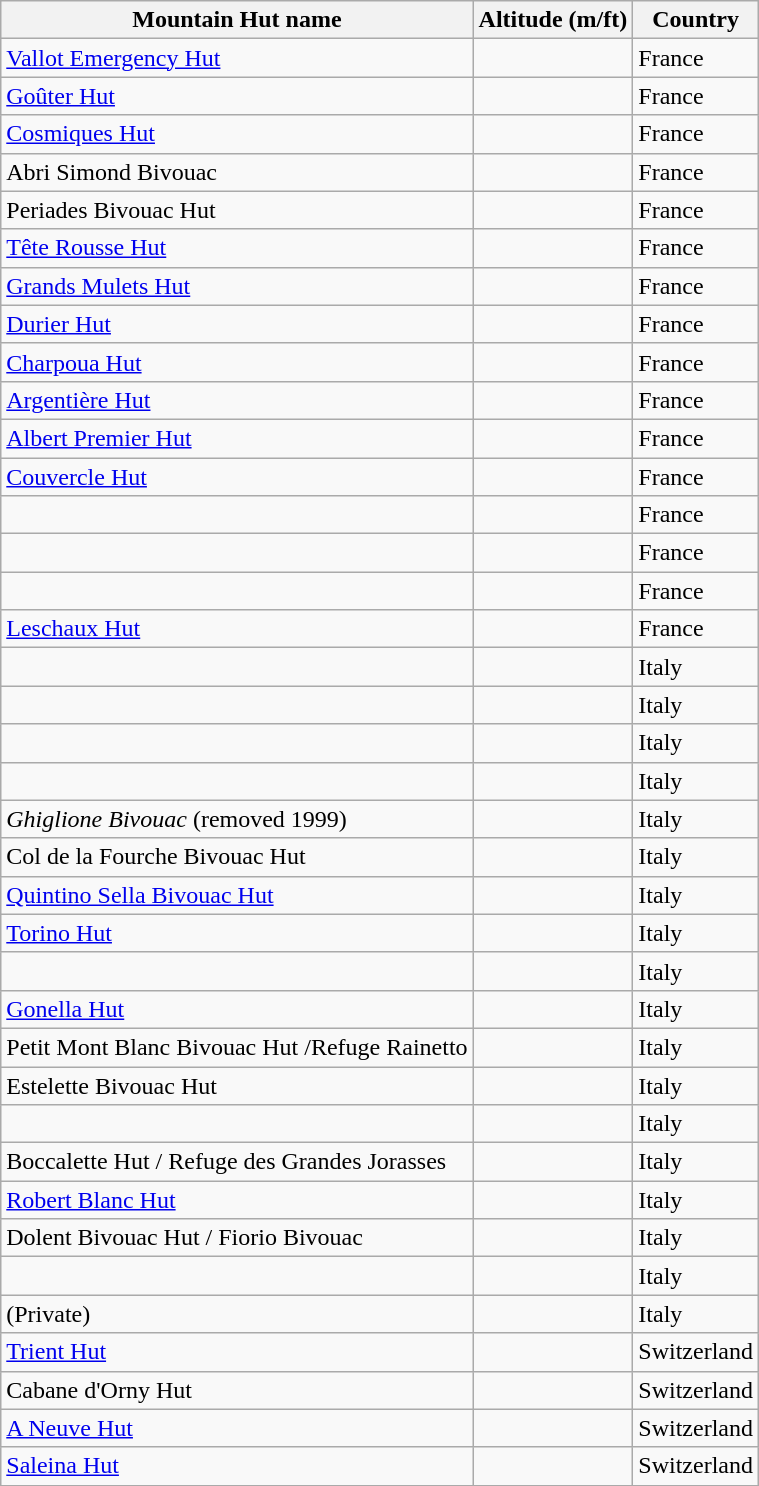<table class="wikitable sortable collapsible">
<tr>
<th align=left>Mountain Hut name</th>
<th align=left>Altitude (m/ft)</th>
<th align=left>Country</th>
</tr>
<tr>
<td><a href='#'>Vallot Emergency Hut</a></td>
<td></td>
<td>France</td>
</tr>
<tr>
<td><a href='#'>Goûter Hut</a></td>
<td></td>
<td>France</td>
</tr>
<tr>
<td><a href='#'>Cosmiques Hut</a></td>
<td></td>
<td>France</td>
</tr>
<tr>
<td>Abri Simond Bivouac</td>
<td></td>
<td>France</td>
</tr>
<tr>
<td>Periades Bivouac Hut</td>
<td></td>
<td>France</td>
</tr>
<tr>
<td><a href='#'>Tête Rousse Hut</a></td>
<td></td>
<td>France</td>
</tr>
<tr>
<td><a href='#'>Grands Mulets Hut</a></td>
<td></td>
<td>France</td>
</tr>
<tr>
<td><a href='#'>Durier Hut</a></td>
<td></td>
<td>France</td>
</tr>
<tr>
<td><a href='#'>Charpoua Hut</a></td>
<td></td>
<td>France</td>
</tr>
<tr>
<td><a href='#'>Argentière Hut</a></td>
<td></td>
<td>France</td>
</tr>
<tr>
<td><a href='#'>Albert Premier Hut</a></td>
<td></td>
<td>France</td>
</tr>
<tr>
<td><a href='#'>Couvercle Hut</a></td>
<td></td>
<td>France</td>
</tr>
<tr>
<td></td>
<td></td>
<td>France</td>
</tr>
<tr>
<td></td>
<td></td>
<td>France</td>
</tr>
<tr>
<td></td>
<td></td>
<td>France</td>
</tr>
<tr>
<td><a href='#'>Leschaux Hut</a></td>
<td></td>
<td>France</td>
</tr>
<tr>
<td></td>
<td></td>
<td>Italy</td>
</tr>
<tr>
<td></td>
<td></td>
<td>Italy</td>
</tr>
<tr>
<td></td>
<td></td>
<td>Italy</td>
</tr>
<tr>
<td></td>
<td></td>
<td>Italy</td>
</tr>
<tr>
<td><em>Ghiglione Bivouac</em> (removed 1999)</td>
<td></td>
<td>Italy</td>
</tr>
<tr>
<td>Col de la Fourche Bivouac Hut</td>
<td></td>
<td>Italy</td>
</tr>
<tr>
<td><a href='#'>Quintino Sella Bivouac Hut</a></td>
<td></td>
<td>Italy</td>
</tr>
<tr>
<td><a href='#'>Torino Hut</a></td>
<td></td>
<td>Italy</td>
</tr>
<tr>
<td></td>
<td></td>
<td>Italy</td>
</tr>
<tr>
<td><a href='#'>Gonella Hut</a></td>
<td></td>
<td>Italy</td>
</tr>
<tr>
<td>Petit Mont Blanc Bivouac Hut /Refuge Rainetto</td>
<td></td>
<td>Italy</td>
</tr>
<tr>
<td>Estelette Bivouac Hut</td>
<td></td>
<td>Italy</td>
</tr>
<tr>
<td></td>
<td></td>
<td>Italy</td>
</tr>
<tr>
<td>Boccalette Hut / Refuge des Grandes Jorasses</td>
<td></td>
<td>Italy</td>
</tr>
<tr>
<td><a href='#'>Robert Blanc Hut</a></td>
<td></td>
<td>Italy</td>
</tr>
<tr>
<td>Dolent Bivouac Hut / Fiorio Bivouac</td>
<td></td>
<td>Italy</td>
</tr>
<tr>
<td></td>
<td></td>
<td>Italy</td>
</tr>
<tr>
<td> (Private)</td>
<td></td>
<td>Italy</td>
</tr>
<tr>
<td><a href='#'>Trient Hut</a></td>
<td></td>
<td>Switzerland</td>
</tr>
<tr>
<td>Cabane d'Orny Hut</td>
<td></td>
<td>Switzerland</td>
</tr>
<tr>
<td><a href='#'>A Neuve Hut</a></td>
<td></td>
<td>Switzerland</td>
</tr>
<tr>
<td><a href='#'>Saleina Hut</a></td>
<td></td>
<td>Switzerland</td>
</tr>
</table>
